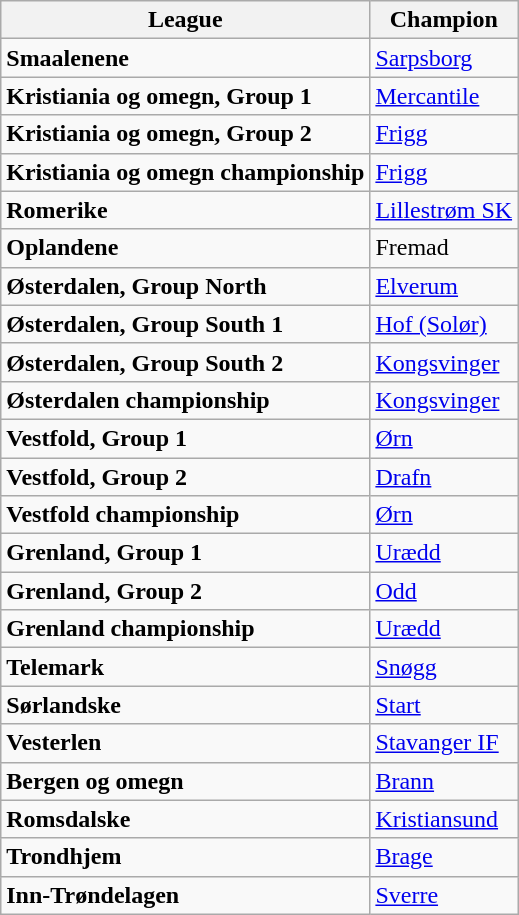<table class="wikitable">
<tr>
<th>League</th>
<th>Champion</th>
</tr>
<tr>
<td><strong>Smaalenene</strong></td>
<td><a href='#'>Sarpsborg</a></td>
</tr>
<tr>
<td><strong>Kristiania og omegn, Group 1</strong></td>
<td><a href='#'>Mercantile</a></td>
</tr>
<tr>
<td><strong>Kristiania og omegn, Group 2</strong></td>
<td><a href='#'>Frigg</a></td>
</tr>
<tr>
<td><strong>Kristiania og omegn championship</strong></td>
<td><a href='#'>Frigg</a></td>
</tr>
<tr>
<td><strong>Romerike</strong></td>
<td><a href='#'>Lillestrøm SK</a></td>
</tr>
<tr>
<td><strong>Oplandene</strong></td>
<td>Fremad</td>
</tr>
<tr>
<td><strong>Østerdalen, Group North</strong></td>
<td><a href='#'>Elverum</a></td>
</tr>
<tr>
<td><strong>Østerdalen, Group South 1</strong></td>
<td><a href='#'>Hof (Solør)</a></td>
</tr>
<tr>
<td><strong>Østerdalen, Group South 2</strong></td>
<td><a href='#'>Kongsvinger</a></td>
</tr>
<tr>
<td><strong>Østerdalen championship</strong></td>
<td><a href='#'>Kongsvinger</a></td>
</tr>
<tr>
<td><strong>Vestfold, Group 1</strong></td>
<td><a href='#'>Ørn</a></td>
</tr>
<tr>
<td><strong>Vestfold, Group 2</strong></td>
<td><a href='#'>Drafn</a></td>
</tr>
<tr>
<td><strong>Vestfold championship</strong></td>
<td><a href='#'>Ørn</a></td>
</tr>
<tr>
<td><strong>Grenland, Group 1</strong></td>
<td><a href='#'>Urædd</a></td>
</tr>
<tr>
<td><strong>Grenland, Group 2</strong></td>
<td><a href='#'>Odd</a></td>
</tr>
<tr>
<td><strong>Grenland championship</strong></td>
<td><a href='#'>Urædd</a></td>
</tr>
<tr>
<td><strong>Telemark</strong></td>
<td><a href='#'>Snøgg</a></td>
</tr>
<tr>
<td><strong>Sørlandske</strong></td>
<td><a href='#'>Start</a></td>
</tr>
<tr>
<td><strong>Vesterlen</strong></td>
<td><a href='#'>Stavanger IF</a></td>
</tr>
<tr>
<td><strong>Bergen og omegn</strong></td>
<td><a href='#'>Brann</a></td>
</tr>
<tr>
<td><strong>Romsdalske</strong></td>
<td><a href='#'>Kristiansund</a></td>
</tr>
<tr>
<td><strong>Trondhjem</strong></td>
<td><a href='#'>Brage</a></td>
</tr>
<tr>
<td><strong>Inn-Trøndelagen</strong></td>
<td><a href='#'>Sverre</a></td>
</tr>
</table>
